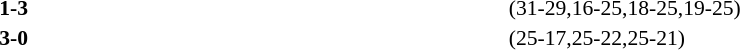<table width=100% cellspacing=1>
<tr>
<th width=20%></th>
<th width=12%></th>
<th width=20%></th>
<th width=33%></th>
<td></td>
</tr>
<tr style=font-size:90%>
<td align=right></td>
<td align=center><strong>1-3</strong></td>
<td></td>
<td>(31-29,16-25,18-25,19-25)</td>
<td></td>
</tr>
<tr style=font-size:90%>
<td align=right></td>
<td align=center><strong>3-0</strong></td>
<td></td>
<td>(25-17,25-22,25-21)</td>
</tr>
</table>
